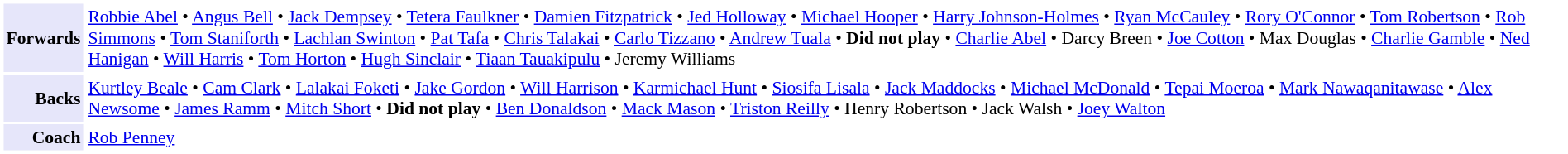<table cellpadding="2" style="border: 1px solid white; font-size:90%;">
<tr>
<td style="text-align:right;" bgcolor="lavender"><strong>Forwards</strong></td>
<td style="text-align:left;"><a href='#'>Robbie Abel</a> • <a href='#'>Angus Bell</a> • <a href='#'>Jack Dempsey</a> • <a href='#'>Tetera Faulkner</a> • <a href='#'>Damien Fitzpatrick</a> • <a href='#'>Jed Holloway</a> • <a href='#'>Michael Hooper</a> • <a href='#'>Harry Johnson-Holmes</a> • <a href='#'>Ryan McCauley</a> • <a href='#'>Rory O'Connor</a> • <a href='#'>Tom Robertson</a> • <a href='#'>Rob Simmons</a> • <a href='#'>Tom Staniforth</a> • <a href='#'>Lachlan Swinton</a> • <a href='#'>Pat Tafa</a> • <a href='#'>Chris Talakai</a> • <a href='#'>Carlo Tizzano</a> • <a href='#'>Andrew Tuala</a> • <strong>Did not play</strong> • <a href='#'>Charlie Abel</a> • Darcy Breen • <a href='#'>Joe Cotton</a> • Max Douglas • <a href='#'>Charlie Gamble</a> • <a href='#'>Ned Hanigan</a> • <a href='#'>Will Harris</a> • <a href='#'>Tom Horton</a> • <a href='#'>Hugh Sinclair</a> • <a href='#'>Tiaan Tauakipulu</a> • Jeremy Williams</td>
</tr>
<tr>
<td style="text-align:right;" bgcolor="lavender"><strong>Backs</strong></td>
<td style="text-align:left;"><a href='#'>Kurtley Beale</a> • <a href='#'>Cam Clark</a> • <a href='#'>Lalakai Foketi</a> • <a href='#'>Jake Gordon</a> • <a href='#'>Will Harrison</a> • <a href='#'>Karmichael Hunt</a> • <a href='#'>Siosifa Lisala</a> • <a href='#'>Jack Maddocks</a> • <a href='#'>Michael McDonald</a> • <a href='#'>Tepai Moeroa</a> • <a href='#'>Mark Nawaqanitawase</a> • <a href='#'>Alex Newsome</a> • <a href='#'>James Ramm</a> • <a href='#'>Mitch Short</a> • <strong>Did not play</strong> • <a href='#'>Ben Donaldson</a> • <a href='#'>Mack Mason</a> • <a href='#'>Triston Reilly</a> • Henry Robertson • Jack Walsh • <a href='#'>Joey Walton</a></td>
</tr>
<tr>
<td style="text-align:right;" bgcolor="lavender"><strong>Coach</strong></td>
<td style="text-align:left;"><a href='#'>Rob Penney</a></td>
</tr>
</table>
